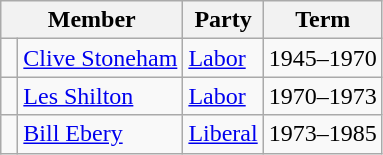<table class="wikitable">
<tr>
<th colspan="2">Member</th>
<th>Party</th>
<th>Term</th>
</tr>
<tr>
<td> </td>
<td><a href='#'>Clive Stoneham</a></td>
<td><a href='#'>Labor</a></td>
<td>1945–1970</td>
</tr>
<tr>
<td> </td>
<td><a href='#'>Les Shilton</a></td>
<td><a href='#'>Labor</a></td>
<td>1970–1973</td>
</tr>
<tr>
<td> </td>
<td><a href='#'>Bill Ebery</a></td>
<td><a href='#'>Liberal</a></td>
<td>1973–1985</td>
</tr>
</table>
